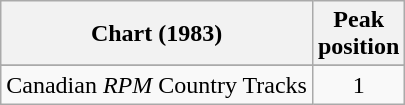<table class="wikitable sortable">
<tr>
<th align="left">Chart (1983)</th>
<th align="center">Peak<br>position</th>
</tr>
<tr>
</tr>
<tr>
<td align="left">Canadian <em>RPM</em> Country Tracks</td>
<td align="center">1</td>
</tr>
</table>
